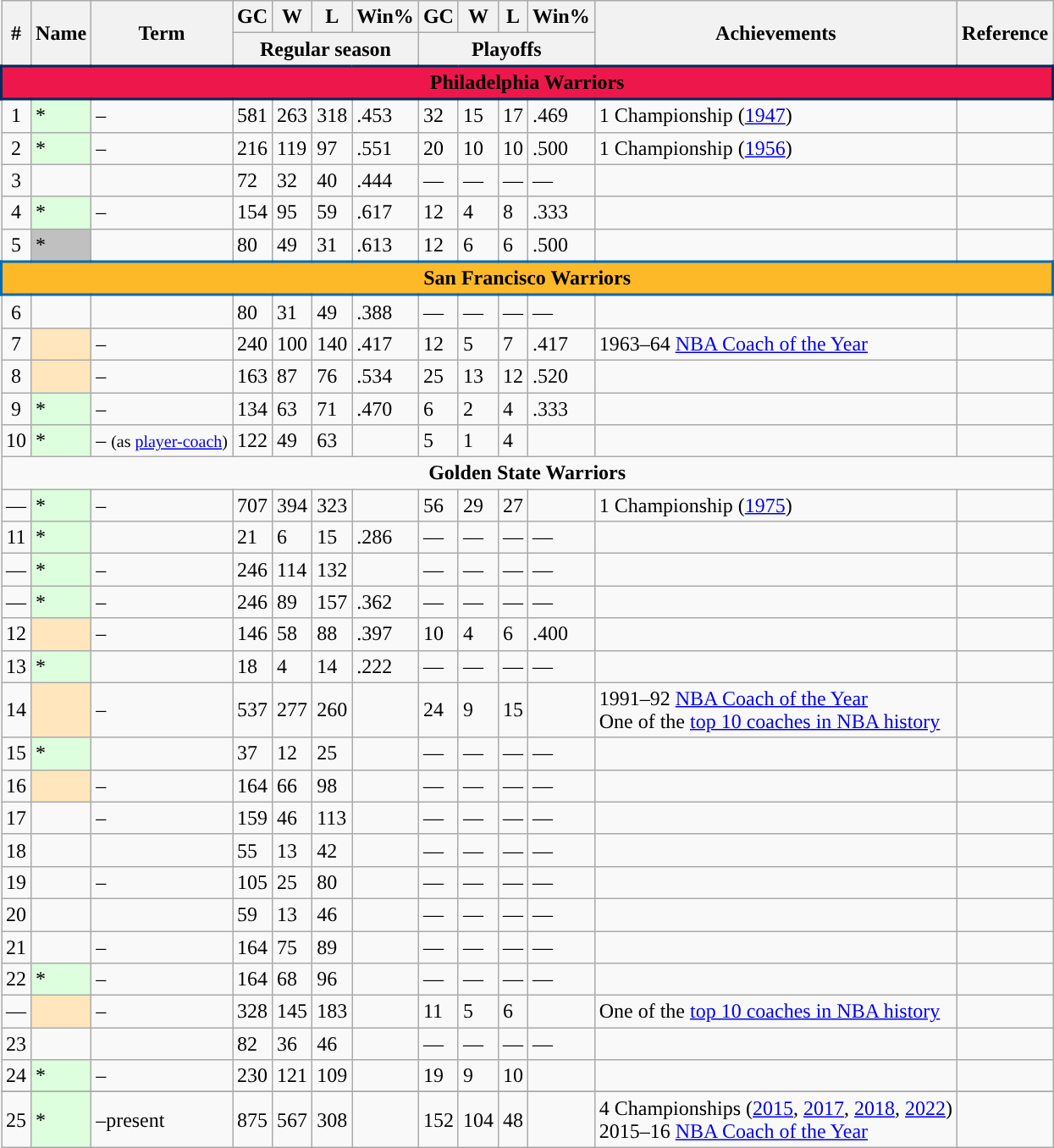<table class="wikitable sortable">
<tr>
<th rowspan="2">#</th>
<th rowspan="2">Name</th>
<th rowspan="2">Term</th>
<th>GC</th>
<th>W</th>
<th>L</th>
<th>Win%</th>
<th>GC</th>
<th>W</th>
<th>L</th>
<th>Win%</th>
<th rowspan="2" class=unsortable>Achievements</th>
<th rowspan="2" class=unsortable>Reference</th>
</tr>
<tr class="unsortable">
<th colspan="4">Regular season</th>
<th colspan="4">Playoffs</th>
</tr>
<tr>
<td colspan="16" align="center" style="border:2px solid #002B5C; background-color:#ED174C;"><span><strong>Philadelphia Warriors</strong></span></td>
</tr>
<tr>
<td align=center>1</td>
<td bgcolor="#ddffdd">*</td>
<td>–</td>
<td>581</td>
<td>263</td>
<td>318</td>
<td>.453</td>
<td>32</td>
<td>15</td>
<td>17</td>
<td>.469</td>
<td>1 Championship (<a href='#'>1947</a>)</td>
<td align=center></td>
</tr>
<tr>
<td align=center>2</td>
<td bgcolor="#ddffdd">*</td>
<td>–</td>
<td>216</td>
<td>119</td>
<td>97</td>
<td>.551</td>
<td>20</td>
<td>10</td>
<td>10</td>
<td>.500</td>
<td>1 Championship (<a href='#'>1956</a>)</td>
<td align=center></td>
</tr>
<tr>
<td align=center>3</td>
<td></td>
<td></td>
<td>72</td>
<td>32</td>
<td>40</td>
<td>.444</td>
<td>—</td>
<td>—</td>
<td>—</td>
<td>—</td>
<td></td>
<td align=center></td>
</tr>
<tr>
<td align=center>4</td>
<td bgcolor="#ddffdd">*</td>
<td>–</td>
<td>154</td>
<td>95</td>
<td>59</td>
<td>.617</td>
<td>12</td>
<td>4</td>
<td>8</td>
<td>.333</td>
<td></td>
<td align=center></td>
</tr>
<tr>
<td align=center>5</td>
<td style="background-color:silver">*</td>
<td></td>
<td>80</td>
<td>49</td>
<td>31</td>
<td>.613</td>
<td>12</td>
<td>6</td>
<td>6</td>
<td>.500</td>
<td></td>
<td align=center></td>
</tr>
<tr>
<td colspan="16" align="center" style="border:2px solid #006BB6; background-color:#FDB927;"><span><strong>San Francisco Warriors</strong></span></td>
</tr>
<tr>
<td align=center>6</td>
<td></td>
<td></td>
<td>80</td>
<td>31</td>
<td>49</td>
<td>.388</td>
<td>—</td>
<td>—</td>
<td>—</td>
<td>—</td>
<td></td>
<td align=center></td>
</tr>
<tr>
<td align=center>7</td>
<td bgcolor="#FFE6BD"></td>
<td>–</td>
<td>240</td>
<td>100</td>
<td>140</td>
<td>.417</td>
<td>12</td>
<td>5</td>
<td>7</td>
<td>.417</td>
<td>1963–64 <a href='#'>NBA Coach of the Year</a></td>
<td align=center></td>
</tr>
<tr>
<td align=center>8</td>
<td bgcolor="#FFE6BD"></td>
<td>–</td>
<td>163</td>
<td>87</td>
<td>76</td>
<td>.534</td>
<td>25</td>
<td>13</td>
<td>12</td>
<td>.520</td>
<td></td>
<td align=center></td>
</tr>
<tr>
<td align=center>9</td>
<td bgcolor="#ddffdd">*</td>
<td>–</td>
<td>134</td>
<td>63</td>
<td>71</td>
<td>.470</td>
<td>6</td>
<td>2</td>
<td>4</td>
<td>.333</td>
<td></td>
<td align=center></td>
</tr>
<tr>
<td align=center>10</td>
<td bgcolor="#ddffdd">*</td>
<td>– <small>(as <a href='#'>player-coach</a>)</small></td>
<td>122</td>
<td>49</td>
<td>63</td>
<td></td>
<td>5</td>
<td>1</td>
<td>4</td>
<td></td>
<td></td>
<td align=center></td>
</tr>
<tr>
<td colspan="16" align="center"><strong>Golden State Warriors</strong></td>
</tr>
<tr>
<td align=center>—</td>
<td bgcolor="#ddffdd">*</td>
<td>–</td>
<td>707</td>
<td>394</td>
<td>323</td>
<td></td>
<td>56</td>
<td>29</td>
<td>27</td>
<td></td>
<td>1 Championship (<a href='#'>1975</a>)</td>
<td align=center></td>
</tr>
<tr>
<td align=center>11</td>
<td bgcolor="#ddffdd">*</td>
<td></td>
<td>21</td>
<td>6</td>
<td>15</td>
<td>.286</td>
<td>—</td>
<td>—</td>
<td>—</td>
<td>—</td>
<td></td>
<td align=center></td>
</tr>
<tr>
<td align=center>—</td>
<td bgcolor="#ddffdd">*</td>
<td>–</td>
<td>246</td>
<td>114</td>
<td>132</td>
<td></td>
<td>—</td>
<td>—</td>
<td>—</td>
<td>—</td>
<td></td>
<td align=center></td>
</tr>
<tr>
<td align=center>—</td>
<td bgcolor="#ddffdd">*</td>
<td>–</td>
<td>246</td>
<td>89</td>
<td>157</td>
<td>.362</td>
<td>—</td>
<td>—</td>
<td>—</td>
<td>—</td>
<td></td>
<td align=center></td>
</tr>
<tr>
<td align=center>12</td>
<td bgcolor="#FFE6BD"></td>
<td>–</td>
<td>146</td>
<td>58</td>
<td>88</td>
<td>.397</td>
<td>10</td>
<td>4</td>
<td>6</td>
<td>.400</td>
<td></td>
<td align=center></td>
</tr>
<tr>
<td align=center>13</td>
<td bgcolor="#ddffdd">*</td>
<td></td>
<td>18</td>
<td>4</td>
<td>14</td>
<td>.222</td>
<td>—</td>
<td>—</td>
<td>—</td>
<td>—</td>
<td></td>
<td align=center></td>
</tr>
<tr>
<td align=center>14</td>
<td bgcolor="#FFE6BD"></td>
<td>–</td>
<td>537</td>
<td>277</td>
<td>260</td>
<td></td>
<td>24</td>
<td>9</td>
<td>15</td>
<td></td>
<td>1991–92 <a href='#'>NBA Coach of the Year</a><br>One of the <a href='#'>top 10 coaches in NBA history</a></td>
<td align=center></td>
</tr>
<tr>
<td align=center>15</td>
<td bgcolor="#ddffdd">*</td>
<td></td>
<td>37</td>
<td>12</td>
<td>25</td>
<td></td>
<td>—</td>
<td>—</td>
<td>—</td>
<td>—</td>
<td></td>
<td align=center></td>
</tr>
<tr>
<td align=center>16</td>
<td bgcolor="#FFE6BD"></td>
<td>–</td>
<td>164</td>
<td>66</td>
<td>98</td>
<td></td>
<td>—</td>
<td>—</td>
<td>—</td>
<td>—</td>
<td></td>
<td align=center></td>
</tr>
<tr>
<td align=center>17</td>
<td></td>
<td>–</td>
<td>159</td>
<td>46</td>
<td>113</td>
<td></td>
<td>—</td>
<td>—</td>
<td>—</td>
<td>—</td>
<td></td>
<td align=center></td>
</tr>
<tr>
<td align=center>18</td>
<td></td>
<td></td>
<td>55</td>
<td>13</td>
<td>42</td>
<td></td>
<td>—</td>
<td>—</td>
<td>—</td>
<td>—</td>
<td></td>
<td align=center></td>
</tr>
<tr>
<td align=center>19</td>
<td></td>
<td>–</td>
<td>105</td>
<td>25</td>
<td>80</td>
<td></td>
<td>—</td>
<td>—</td>
<td>—</td>
<td>—</td>
<td></td>
<td align=center></td>
</tr>
<tr>
<td align=center>20</td>
<td></td>
<td></td>
<td>59</td>
<td>13</td>
<td>46</td>
<td></td>
<td>—</td>
<td>—</td>
<td>—</td>
<td>—</td>
<td></td>
<td align=center></td>
</tr>
<tr>
<td align=center>21</td>
<td></td>
<td>–</td>
<td>164</td>
<td>75</td>
<td>89</td>
<td></td>
<td>—</td>
<td>—</td>
<td>—</td>
<td>—</td>
<td></td>
<td align=center></td>
</tr>
<tr>
<td align=center>22</td>
<td bgcolor="#ddffdd">*</td>
<td>–</td>
<td>164</td>
<td>68</td>
<td>96</td>
<td></td>
<td>—</td>
<td>—</td>
<td>—</td>
<td>—</td>
<td></td>
<td align=center></td>
</tr>
<tr>
<td align=center>—</td>
<td bgcolor="#FFE6BD"></td>
<td>–</td>
<td>328</td>
<td>145</td>
<td>183</td>
<td></td>
<td>11</td>
<td>5</td>
<td>6</td>
<td></td>
<td>One of the <a href='#'>top 10 coaches in NBA history</a></td>
<td align=center></td>
</tr>
<tr>
<td align=center>23</td>
<td></td>
<td></td>
<td>82</td>
<td>36</td>
<td>46</td>
<td></td>
<td>—</td>
<td>—</td>
<td>—</td>
<td>—</td>
<td></td>
<td align=center></td>
</tr>
<tr>
<td align=center>24</td>
<td bgcolor="#ddffdd">*</td>
<td>–</td>
<td>230</td>
<td>121</td>
<td>109</td>
<td></td>
<td>19</td>
<td>9</td>
<td>10</td>
<td></td>
<td></td>
<td align=center></td>
</tr>
<tr>
</tr>
<tr>
<td align=center>25</td>
<td bgcolor="#ddffdd">*</td>
<td>–present</td>
<td>875</td>
<td>567</td>
<td>308</td>
<td></td>
<td>152</td>
<td>104</td>
<td>48</td>
<td></td>
<td>4 Championships (<a href='#'>2015</a>, <a href='#'>2017</a>, <a href='#'>2018</a>, <a href='#'>2022</a>)<br>2015–16 <a href='#'>NBA Coach of the Year</a></td>
<td align=center></td>
</tr>
</table>
